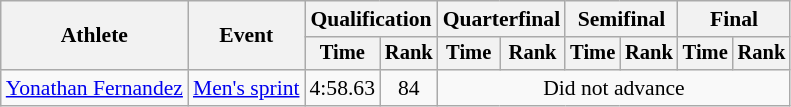<table class="wikitable" style="font-size:90%">
<tr>
<th rowspan="2">Athlete</th>
<th rowspan="2">Event</th>
<th colspan="2">Qualification</th>
<th colspan="2">Quarterfinal</th>
<th colspan="2">Semifinal</th>
<th colspan="2">Final</th>
</tr>
<tr style="font-size:95%">
<th>Time</th>
<th>Rank</th>
<th>Time</th>
<th>Rank</th>
<th>Time</th>
<th>Rank</th>
<th>Time</th>
<th>Rank</th>
</tr>
<tr align=center>
<td align=left><a href='#'>Yonathan Fernandez</a></td>
<td align=left><a href='#'>Men's sprint</a></td>
<td>4:58.63</td>
<td>84</td>
<td colspan=6>Did not advance</td>
</tr>
</table>
